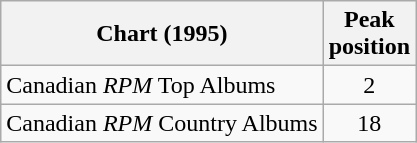<table class="wikitable">
<tr>
<th>Chart (1995)</th>
<th>Peak<br>position</th>
</tr>
<tr>
<td>Canadian <em>RPM</em> Top Albums</td>
<td align="center">2</td>
</tr>
<tr>
<td>Canadian <em>RPM</em> Country Albums</td>
<td align="center">18</td>
</tr>
</table>
